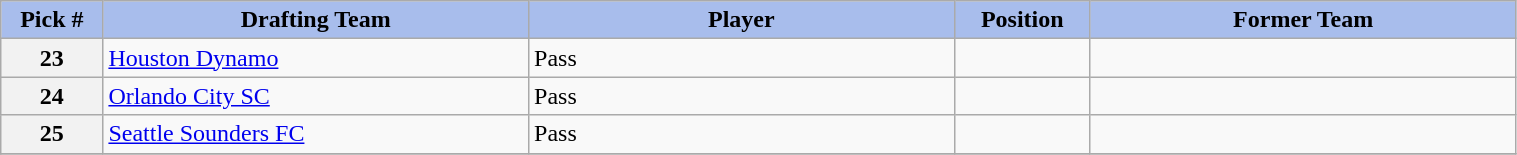<table class="wikitable sortable" style="width: 80%">
<tr>
<th style="background:#A8BDEC;" width=6%>Pick #</th>
<th width=25% style="background:#A8BDEC;">Drafting Team</th>
<th width=25% style="background:#A8BDEC;">Player</th>
<th width=8% style="background:#A8BDEC;">Position</th>
<th width=25% style="background:#A8BDEC;">Former Team</th>
</tr>
<tr>
<th>23</th>
<td><a href='#'>Houston Dynamo</a></td>
<td>Pass</td>
<td></td>
<td></td>
</tr>
<tr>
<th>24</th>
<td><a href='#'>Orlando City SC</a></td>
<td>Pass</td>
<td></td>
<td></td>
</tr>
<tr>
<th>25</th>
<td><a href='#'>Seattle Sounders FC</a></td>
<td>Pass</td>
<td></td>
<td></td>
</tr>
<tr>
</tr>
</table>
